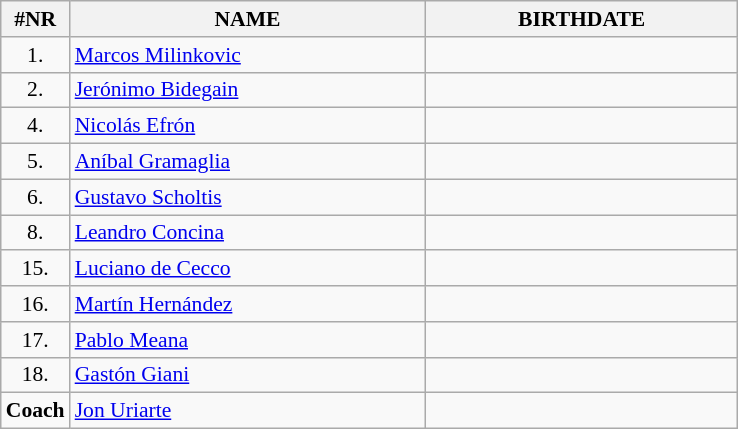<table class="wikitable" style="border-collapse: collapse; font-size: 90%;">
<tr>
<th>#NR</th>
<th align="left" style="width: 16em">NAME</th>
<th align="center" style="width: 14em">BIRTHDATE</th>
</tr>
<tr>
<td align="center">1.</td>
<td><a href='#'>Marcos Milinkovic</a></td>
<td align="center"></td>
</tr>
<tr>
<td align="center">2.</td>
<td><a href='#'>Jerónimo Bidegain</a></td>
<td align="center"></td>
</tr>
<tr>
<td align="center">4.</td>
<td><a href='#'>Nicolás Efrón</a></td>
<td align="center"></td>
</tr>
<tr>
<td align="center">5.</td>
<td><a href='#'>Aníbal Gramaglia</a></td>
<td align="center"></td>
</tr>
<tr>
<td align="center">6.</td>
<td><a href='#'>Gustavo Scholtis</a></td>
<td align="center"></td>
</tr>
<tr>
<td align="center">8.</td>
<td><a href='#'>Leandro Concina</a></td>
<td align="center"></td>
</tr>
<tr>
<td align="center">15.</td>
<td><a href='#'>Luciano de Cecco</a></td>
<td align="center"></td>
</tr>
<tr>
<td align="center">16.</td>
<td><a href='#'>Martín Hernández</a></td>
<td align="center"></td>
</tr>
<tr>
<td align="center">17.</td>
<td><a href='#'>Pablo Meana</a></td>
<td align="center"></td>
</tr>
<tr>
<td align="center">18.</td>
<td><a href='#'>Gastón Giani</a></td>
<td align="center"></td>
</tr>
<tr>
<td align="center"><strong>Coach</strong></td>
<td><a href='#'>Jon Uriarte</a></td>
<td align="center"></td>
</tr>
</table>
